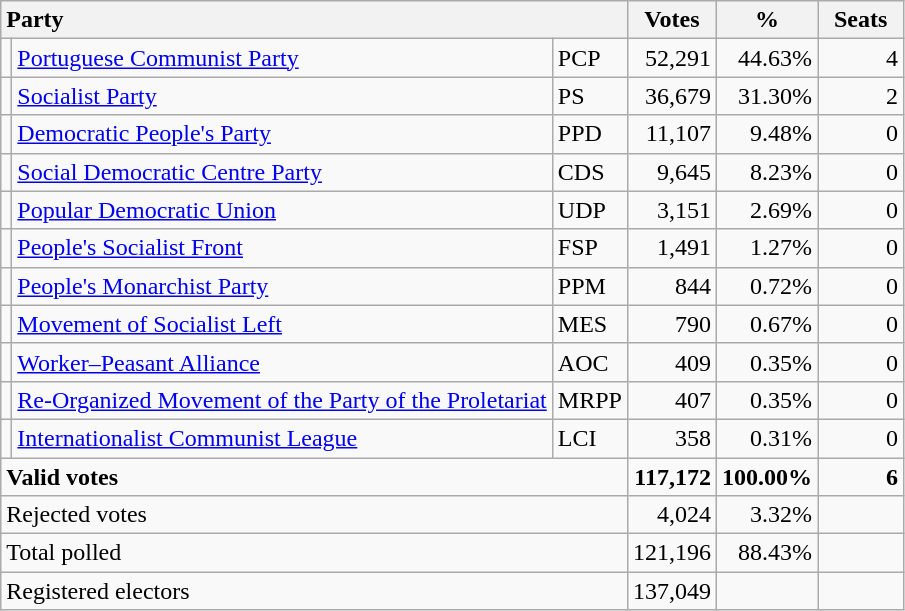<table class="wikitable" border="1" style="text-align:right;">
<tr>
<th style="text-align:left;" colspan=3>Party</th>
<th align=center width="50">Votes</th>
<th align=center width="50">%</th>
<th align=center width="50">Seats</th>
</tr>
<tr>
<td></td>
<td align=left><a href='#'>Portuguese Communist Party</a></td>
<td align=left>PCP</td>
<td>52,291</td>
<td>44.63%</td>
<td>4</td>
</tr>
<tr>
<td></td>
<td align=left><a href='#'>Socialist Party</a></td>
<td align=left>PS</td>
<td>36,679</td>
<td>31.30%</td>
<td>2</td>
</tr>
<tr>
<td></td>
<td align=left><a href='#'>Democratic People's Party</a></td>
<td align=left>PPD</td>
<td>11,107</td>
<td>9.48%</td>
<td>0</td>
</tr>
<tr>
<td></td>
<td align=left style="white-space: nowrap;"><a href='#'>Social Democratic Centre Party</a></td>
<td align=left>CDS</td>
<td>9,645</td>
<td>8.23%</td>
<td>0</td>
</tr>
<tr>
<td></td>
<td align=left><a href='#'>Popular Democratic Union</a></td>
<td align=left>UDP</td>
<td>3,151</td>
<td>2.69%</td>
<td>0</td>
</tr>
<tr>
<td></td>
<td align=left><a href='#'>People's Socialist Front</a></td>
<td align=left>FSP</td>
<td>1,491</td>
<td>1.27%</td>
<td>0</td>
</tr>
<tr>
<td></td>
<td align=left><a href='#'>People's Monarchist Party</a></td>
<td align=left>PPM</td>
<td>844</td>
<td>0.72%</td>
<td>0</td>
</tr>
<tr>
<td></td>
<td align=left><a href='#'>Movement of Socialist Left</a></td>
<td align=left>MES</td>
<td>790</td>
<td>0.67%</td>
<td>0</td>
</tr>
<tr>
<td></td>
<td align=left><a href='#'>Worker–Peasant Alliance</a></td>
<td align=left>AOC</td>
<td>409</td>
<td>0.35%</td>
<td>0</td>
</tr>
<tr>
<td></td>
<td align=left><a href='#'>Re-Organized Movement of the Party of the Proletariat</a></td>
<td align=left>MRPP</td>
<td>407</td>
<td>0.35%</td>
<td>0</td>
</tr>
<tr>
<td></td>
<td align=left><a href='#'>Internationalist Communist League</a></td>
<td align=left>LCI</td>
<td>358</td>
<td>0.31%</td>
<td>0</td>
</tr>
<tr style="font-weight:bold">
<td align=left colspan=3>Valid votes</td>
<td>117,172</td>
<td>100.00%</td>
<td>6</td>
</tr>
<tr>
<td align=left colspan=3>Rejected votes</td>
<td>4,024</td>
<td>3.32%</td>
<td></td>
</tr>
<tr>
<td align=left colspan=3>Total polled</td>
<td>121,196</td>
<td>88.43%</td>
<td></td>
</tr>
<tr>
<td align=left colspan=3>Registered electors</td>
<td>137,049</td>
<td></td>
<td></td>
</tr>
</table>
